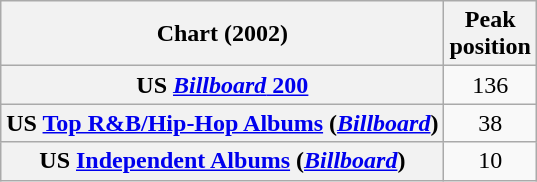<table class="wikitable sortable plainrowheaders" style="text-align:center">
<tr>
<th scope="col">Chart (2002)</th>
<th scope="col">Peak<br>position</th>
</tr>
<tr>
<th scope="row">US <a href='#'><em>Billboard</em> 200</a></th>
<td>136</td>
</tr>
<tr>
<th scope="row">US <a href='#'>Top R&B/Hip-Hop Albums</a> (<em><a href='#'>Billboard</a></em>)</th>
<td>38</td>
</tr>
<tr>
<th scope="row">US <a href='#'>Independent Albums</a> (<em><a href='#'>Billboard</a></em>)</th>
<td>10</td>
</tr>
</table>
